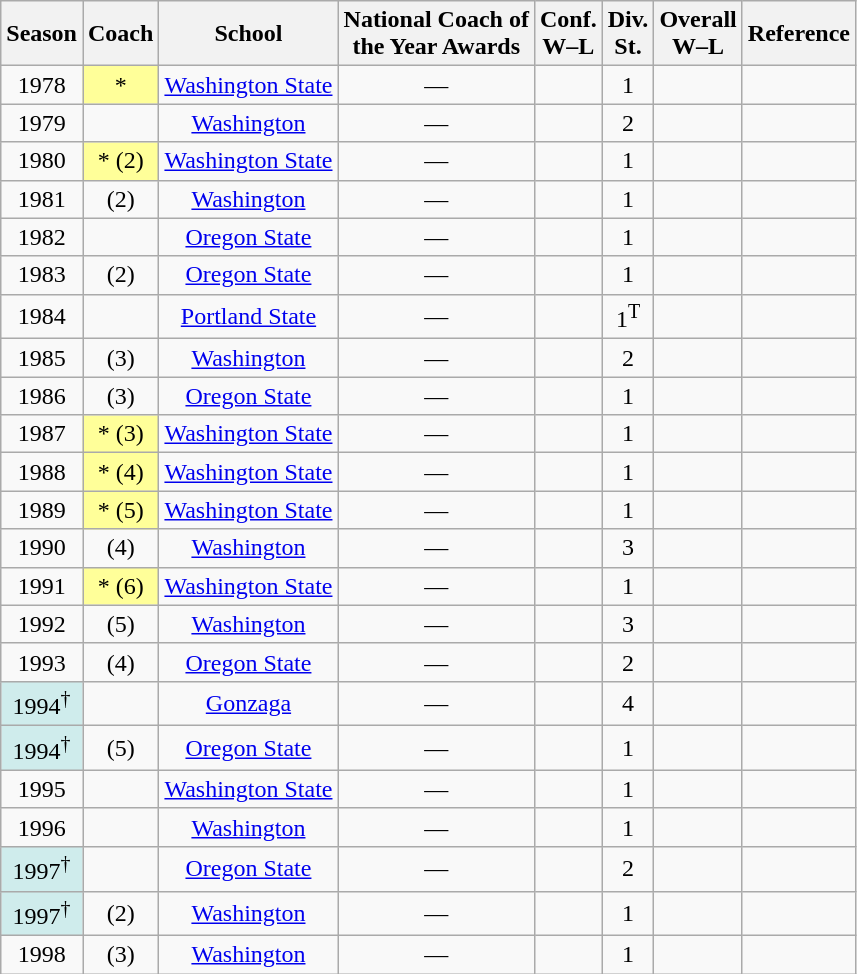<table class="wikitable sortable">
<tr>
<th>Season</th>
<th>Coach</th>
<th>School</th>
<th class=unsortable>National Coach of<br>the Year Awards</th>
<th>Conf.<br>W–L</th>
<th>Div.<br>St.</th>
<th>Overall<br>W–L</th>
<th class="unsortable">Reference</th>
</tr>
<tr align=center>
<td>1978</td>
<td style="background:#ff9;">*</td>
<td><a href='#'>Washington State</a></td>
<td style="text-align:center;">—</td>
<td></td>
<td>1</td>
<td></td>
<td style="text-align:center;"></td>
</tr>
<tr align=center>
<td>1979</td>
<td></td>
<td><a href='#'>Washington</a></td>
<td style="text-align:center;">—</td>
<td></td>
<td>2</td>
<td></td>
<td style="text-align:center;"></td>
</tr>
<tr align=center>
<td>1980</td>
<td style="background:#ff9;">* (2)</td>
<td><a href='#'>Washington State</a></td>
<td style="text-align:center;">—</td>
<td></td>
<td>1</td>
<td></td>
<td style="text-align:center;"></td>
</tr>
<tr align=center>
<td>1981</td>
<td> (2)</td>
<td><a href='#'>Washington</a></td>
<td style="text-align:center;">—</td>
<td></td>
<td>1</td>
<td></td>
<td style="text-align:center;"></td>
</tr>
<tr align=center>
<td>1982</td>
<td></td>
<td><a href='#'>Oregon State</a></td>
<td style="text-align:center;">—</td>
<td></td>
<td>1</td>
<td></td>
<td style="text-align:center;"></td>
</tr>
<tr align=center>
<td>1983</td>
<td> (2)</td>
<td><a href='#'>Oregon State</a></td>
<td style="text-align:center;">—</td>
<td></td>
<td>1</td>
<td></td>
<td style="text-align:center;"></td>
</tr>
<tr align=center>
<td>1984</td>
<td></td>
<td><a href='#'>Portland State</a></td>
<td style="text-align:center;">—</td>
<td></td>
<td>1<sup>T</sup></td>
<td></td>
<td style="text-align:center;"></td>
</tr>
<tr align=center>
<td>1985</td>
<td> (3)</td>
<td><a href='#'>Washington</a></td>
<td style="text-align:center;">—</td>
<td></td>
<td>2</td>
<td></td>
<td style="text-align:center;"></td>
</tr>
<tr align=center>
<td>1986</td>
<td> (3)</td>
<td><a href='#'>Oregon State</a></td>
<td style="text-align:center;">—</td>
<td></td>
<td>1</td>
<td></td>
<td style="text-align:center;"></td>
</tr>
<tr align=center>
<td>1987</td>
<td style="background:#ff9;">* (3)</td>
<td><a href='#'>Washington State</a></td>
<td style="text-align:center;">—</td>
<td></td>
<td>1</td>
<td></td>
<td style="text-align:center;"></td>
</tr>
<tr align=center>
<td>1988</td>
<td style="background:#ff9;">* (4)</td>
<td><a href='#'>Washington State</a></td>
<td style="text-align:center;">—</td>
<td></td>
<td>1</td>
<td></td>
<td style="text-align:center;"></td>
</tr>
<tr align=center>
<td>1989</td>
<td style="background:#ff9;">* (5)</td>
<td><a href='#'>Washington State</a></td>
<td style="text-align:center;">—</td>
<td></td>
<td>1</td>
<td></td>
<td style="text-align:center;"></td>
</tr>
<tr align=center>
<td>1990</td>
<td> (4)</td>
<td><a href='#'>Washington</a></td>
<td style="text-align:center;">—</td>
<td></td>
<td>3</td>
<td></td>
<td style="text-align:center;"></td>
</tr>
<tr align=center>
<td>1991</td>
<td style="background:#ff9;">* (6)</td>
<td><a href='#'>Washington State</a></td>
<td style="text-align:center;">—</td>
<td></td>
<td>1</td>
<td></td>
<td style="text-align:center;"></td>
</tr>
<tr align=center>
<td>1992</td>
<td> (5)</td>
<td><a href='#'>Washington</a></td>
<td style="text-align:center;">—</td>
<td></td>
<td>3</td>
<td></td>
<td style="text-align:center;"></td>
</tr>
<tr align=center>
<td>1993</td>
<td> (4)</td>
<td><a href='#'>Oregon State</a></td>
<td style="text-align:center;">—</td>
<td></td>
<td>2</td>
<td></td>
<td style="text-align:center;"></td>
</tr>
<tr align=center>
<td style="background:#cfecec;">1994<sup>†</sup></td>
<td></td>
<td><a href='#'>Gonzaga</a></td>
<td style="text-align:center;">—</td>
<td></td>
<td>4</td>
<td></td>
<td style="text-align:center;"></td>
</tr>
<tr align=center>
<td style="background:#cfecec;">1994<sup>†</sup></td>
<td> (5)</td>
<td><a href='#'>Oregon State</a></td>
<td style="text-align:center;">—</td>
<td></td>
<td>1</td>
<td></td>
<td style="text-align:center;"></td>
</tr>
<tr align=center>
<td>1995</td>
<td></td>
<td><a href='#'>Washington State</a></td>
<td style="text-align:center;">—</td>
<td></td>
<td>1</td>
<td></td>
<td style="text-align:center;"></td>
</tr>
<tr align=center>
<td>1996</td>
<td></td>
<td><a href='#'>Washington</a></td>
<td style="text-align:center;">—</td>
<td></td>
<td>1</td>
<td></td>
<td style="text-align:center;"></td>
</tr>
<tr align=center>
<td style="background:#cfecec;">1997<sup>†</sup></td>
<td></td>
<td><a href='#'>Oregon State</a></td>
<td style="text-align:center;">—</td>
<td></td>
<td>2</td>
<td></td>
<td style="text-align:center;"></td>
</tr>
<tr align=center>
<td style="background:#cfecec;">1997<sup>†</sup></td>
<td> (2)</td>
<td><a href='#'>Washington</a></td>
<td style="text-align:center;">—</td>
<td></td>
<td>1</td>
<td></td>
<td style="text-align:center;"></td>
</tr>
<tr align=center>
<td>1998</td>
<td> (3)</td>
<td><a href='#'>Washington</a></td>
<td style="text-align:center;">—</td>
<td></td>
<td>1</td>
<td></td>
<td style="text-align:center;"></td>
</tr>
</table>
